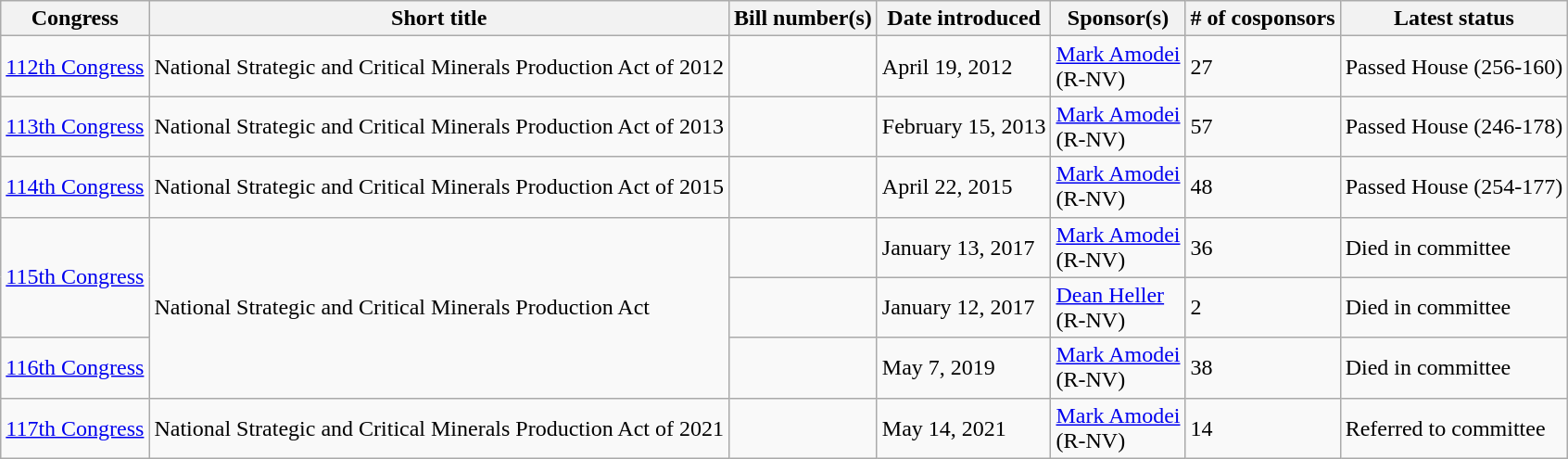<table class="wikitable">
<tr>
<th>Congress</th>
<th>Short title</th>
<th>Bill number(s)</th>
<th>Date introduced</th>
<th>Sponsor(s)</th>
<th># of cosponsors</th>
<th>Latest status</th>
</tr>
<tr>
<td><a href='#'>112th Congress</a></td>
<td>National Strategic and Critical Minerals Production Act of 2012</td>
<td></td>
<td>April 19, 2012</td>
<td><a href='#'>Mark Amodei</a><br>(R-NV)</td>
<td>27</td>
<td>Passed House (256-160)</td>
</tr>
<tr>
<td><a href='#'>113th Congress</a></td>
<td>National Strategic and Critical Minerals Production Act of 2013</td>
<td></td>
<td>February 15, 2013</td>
<td><a href='#'>Mark Amodei</a><br>(R-NV)</td>
<td>57</td>
<td>Passed House (246-178)</td>
</tr>
<tr>
<td><a href='#'>114th Congress</a></td>
<td>National Strategic and Critical Minerals Production Act of 2015</td>
<td></td>
<td>April 22, 2015</td>
<td><a href='#'>Mark Amodei</a><br>(R-NV)</td>
<td>48</td>
<td>Passed House (254-177)</td>
</tr>
<tr>
<td rowspan=2><a href='#'>115th Congress</a></td>
<td rowspan=3>National Strategic and Critical Minerals Production Act</td>
<td></td>
<td>January 13, 2017</td>
<td><a href='#'>Mark Amodei</a><br>(R-NV)</td>
<td>36</td>
<td>Died in committee</td>
</tr>
<tr>
<td></td>
<td>January 12, 2017</td>
<td><a href='#'>Dean Heller</a><br>(R-NV)</td>
<td>2</td>
<td>Died in committee</td>
</tr>
<tr>
<td><a href='#'>116th Congress</a></td>
<td></td>
<td>May 7, 2019</td>
<td><a href='#'>Mark Amodei</a><br>(R-NV)</td>
<td>38</td>
<td>Died in committee</td>
</tr>
<tr>
<td><a href='#'>117th Congress</a></td>
<td>National Strategic and Critical Minerals Production Act of 2021</td>
<td></td>
<td>May 14, 2021</td>
<td><a href='#'>Mark Amodei</a><br>(R-NV)</td>
<td>14</td>
<td>Referred to committee</td>
</tr>
</table>
